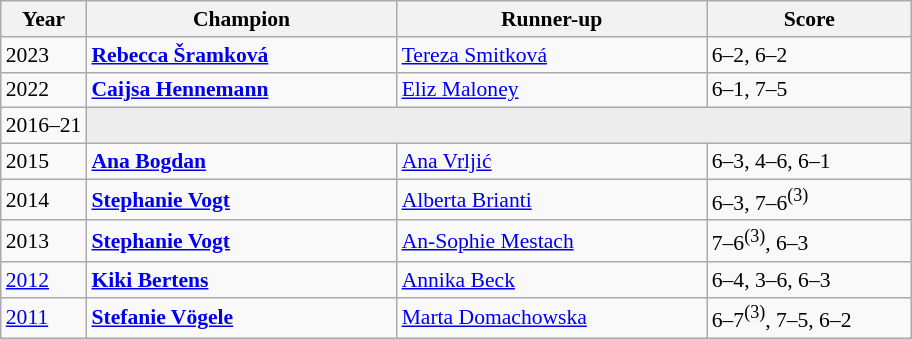<table class="wikitable" style="font-size:90%">
<tr>
<th>Year</th>
<th width="200">Champion</th>
<th width="200">Runner-up</th>
<th width="130">Score</th>
</tr>
<tr>
<td>2023</td>
<td> <strong><a href='#'>Rebecca Šramková</a></strong></td>
<td> <a href='#'>Tereza Smitková</a></td>
<td>6–2, 6–2</td>
</tr>
<tr>
<td>2022</td>
<td> <strong><a href='#'>Caijsa Hennemann</a></strong></td>
<td> <a href='#'>Eliz Maloney</a></td>
<td>6–1, 7–5</td>
</tr>
<tr>
<td>2016–21</td>
<td colspan=3 bgcolor="#ededed"></td>
</tr>
<tr>
<td>2015</td>
<td> <strong><a href='#'>Ana Bogdan</a></strong></td>
<td> <a href='#'>Ana Vrljić</a></td>
<td>6–3, 4–6, 6–1</td>
</tr>
<tr>
<td>2014</td>
<td> <strong><a href='#'>Stephanie Vogt</a></strong></td>
<td> <a href='#'>Alberta Brianti</a></td>
<td>6–3, 7–6<sup>(3)</sup></td>
</tr>
<tr>
<td>2013</td>
<td> <strong><a href='#'>Stephanie Vogt</a></strong></td>
<td> <a href='#'>An-Sophie Mestach</a></td>
<td>7–6<sup>(3)</sup>, 6–3</td>
</tr>
<tr>
<td><a href='#'>2012</a></td>
<td> <strong><a href='#'>Kiki Bertens</a></strong></td>
<td> <a href='#'>Annika Beck</a></td>
<td>6–4, 3–6, 6–3</td>
</tr>
<tr>
<td><a href='#'>2011</a></td>
<td> <strong><a href='#'>Stefanie Vögele</a></strong></td>
<td> <a href='#'>Marta Domachowska</a></td>
<td>6–7<sup>(3)</sup>, 7–5, 6–2</td>
</tr>
</table>
